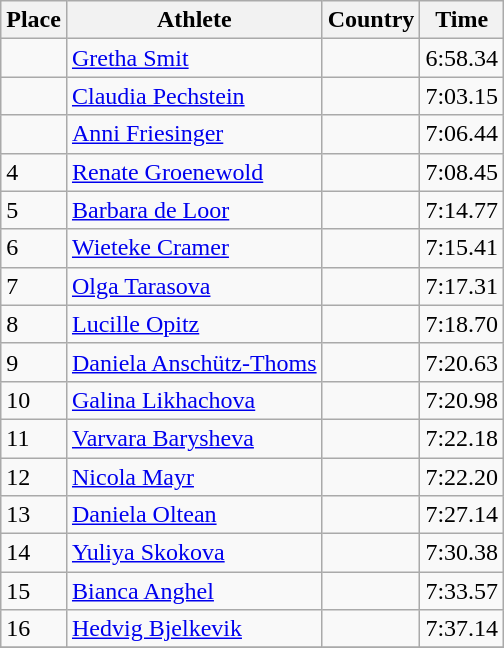<table class="wikitable sortable" border="1">
<tr>
<th Scope=”col”>Place</th>
<th Scope=”col”>Athlete</th>
<th Scope=”col”>Country</th>
<th Scope=”col”>Time</th>
</tr>
<tr>
<td></td>
<td><a href='#'>Gretha Smit</a></td>
<td></td>
<td>6:58.34</td>
</tr>
<tr>
<td></td>
<td><a href='#'>Claudia Pechstein</a></td>
<td></td>
<td>7:03.15</td>
</tr>
<tr>
<td></td>
<td><a href='#'>Anni Friesinger</a></td>
<td></td>
<td>7:06.44</td>
</tr>
<tr>
<td>4</td>
<td><a href='#'>Renate Groenewold</a></td>
<td></td>
<td>7:08.45</td>
</tr>
<tr>
<td>5</td>
<td><a href='#'>Barbara de Loor</a></td>
<td></td>
<td>7:14.77</td>
</tr>
<tr>
<td>6</td>
<td><a href='#'>Wieteke Cramer</a></td>
<td></td>
<td>7:15.41</td>
</tr>
<tr>
<td>7</td>
<td><a href='#'>Olga Tarasova</a></td>
<td></td>
<td>7:17.31</td>
</tr>
<tr>
<td>8</td>
<td><a href='#'>Lucille Opitz</a></td>
<td></td>
<td>7:18.70</td>
</tr>
<tr>
<td>9</td>
<td><a href='#'>Daniela Anschütz-Thoms</a></td>
<td></td>
<td>7:20.63</td>
</tr>
<tr>
<td>10</td>
<td><a href='#'>Galina Likhachova</a></td>
<td></td>
<td>7:20.98</td>
</tr>
<tr>
<td>11</td>
<td><a href='#'>Varvara Barysheva</a></td>
<td></td>
<td>7:22.18</td>
</tr>
<tr>
<td>12</td>
<td><a href='#'>Nicola Mayr</a></td>
<td></td>
<td>7:22.20</td>
</tr>
<tr>
<td>13</td>
<td><a href='#'>Daniela Oltean</a></td>
<td></td>
<td>7:27.14</td>
</tr>
<tr>
<td>14</td>
<td><a href='#'>Yuliya Skokova</a></td>
<td></td>
<td>7:30.38</td>
</tr>
<tr>
<td>15</td>
<td><a href='#'>Bianca Anghel</a></td>
<td></td>
<td>7:33.57</td>
</tr>
<tr>
<td>16</td>
<td><a href='#'>Hedvig Bjelkevik</a></td>
<td></td>
<td>7:37.14</td>
</tr>
<tr>
</tr>
</table>
